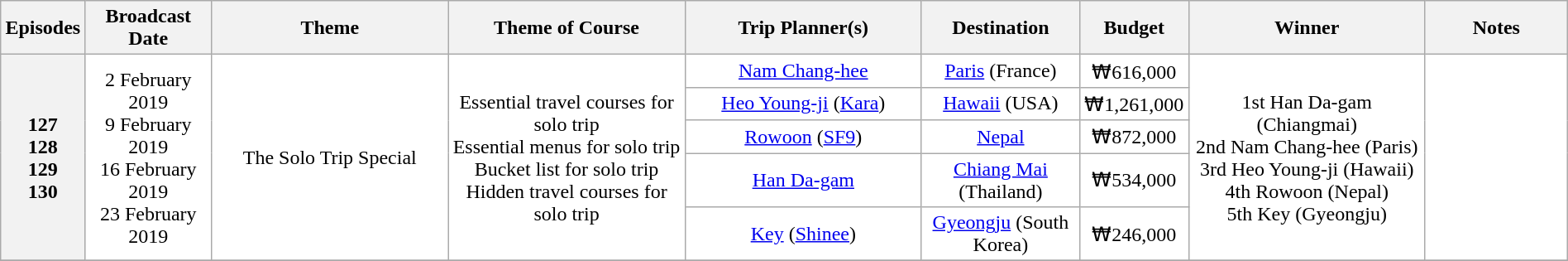<table class=wikitable style=text-align:center;width:100%;background:#ffffff>
<tr>
<th width=3%>Episodes</th>
<th width=8%>Broadcast Date</th>
<th width=15%>Theme</th>
<th width=15%>Theme of Course</th>
<th width=15%>Trip Planner(s)</th>
<th width=10%>Destination</th>
<th width=5%>Budget</th>
<th width=15%>Winner</th>
<th width=9%>Notes</th>
</tr>
<tr>
<th rowspan=5>127<br>128<br>129<br>130</th>
<td rowspan=5>2 February 2019<br>9 February 2019<br>16 February 2019<br>23 February 2019</td>
<td rowspan=5>The Solo Trip Special</td>
<td rowspan=5>Essential travel courses for solo trip<br>Essential menus for solo trip<br>Bucket list for solo trip<br>Hidden travel courses for solo trip</td>
<td><a href='#'>Nam Chang-hee</a></td>
<td><a href='#'>Paris</a> (France)</td>
<td>₩616,000</td>
<td rowspan=5>1st Han Da-gam (Chiangmai)<br>2nd Nam Chang-hee (Paris)<br>3rd Heo Young-ji (Hawaii)<br>4th Rowoon (Nepal)<br>5th Key (Gyeongju)</td>
<td rowspan=5></td>
</tr>
<tr>
<td><a href='#'>Heo Young-ji</a> (<a href='#'>Kara</a>)</td>
<td><a href='#'>Hawaii</a> (USA)</td>
<td>₩1,261,000</td>
</tr>
<tr>
<td><a href='#'>Rowoon</a> (<a href='#'>SF9</a>)</td>
<td><a href='#'>Nepal</a></td>
<td>₩872,000</td>
</tr>
<tr>
<td><a href='#'>Han Da-gam</a></td>
<td><a href='#'>Chiang Mai</a> (Thailand)</td>
<td>₩534,000</td>
</tr>
<tr>
<td><a href='#'>Key</a> (<a href='#'>Shinee</a>)</td>
<td><a href='#'>Gyeongju</a> (South Korea)</td>
<td>₩246,000</td>
</tr>
<tr>
</tr>
</table>
